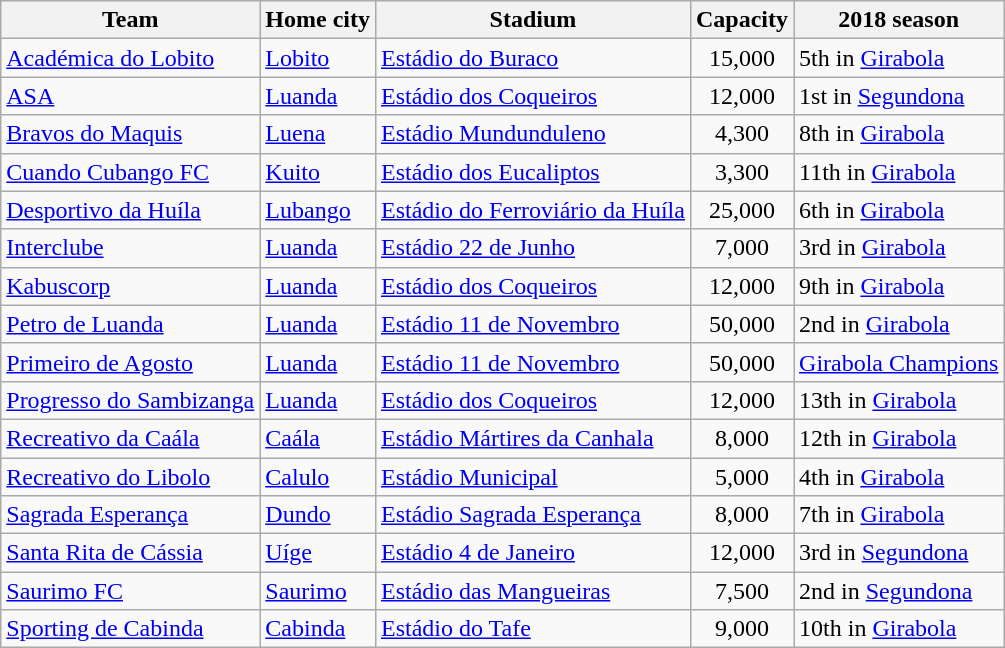<table class="wikitable sortable">
<tr>
<th>Team</th>
<th>Home city</th>
<th>Stadium</th>
<th>Capacity</th>
<th>2018 season</th>
</tr>
<tr>
<td><a href='#'>Académica do Lobito</a></td>
<td><a href='#'>Lobito</a></td>
<td><a href='#'>Estádio do Buraco</a> </td>
<td align="center">15,000</td>
<td data-sort-value="05">5th in <a href='#'>Girabola</a></td>
</tr>
<tr>
<td><a href='#'>ASA</a></td>
<td><a href='#'>Luanda</a></td>
<td><a href='#'>Estádio dos Coqueiros</a></td>
<td align="center">12,000</td>
<td data-sort-value="14">1st in <a href='#'>Segundona</a></td>
</tr>
<tr>
<td><a href='#'>Bravos do Maquis</a></td>
<td><a href='#'>Luena</a></td>
<td><a href='#'>Estádio Mundunduleno</a></td>
<td align="center">4,300</td>
<td data-sort-value="08">8th in <a href='#'>Girabola</a></td>
</tr>
<tr>
<td><a href='#'>Cuando Cubango FC</a></td>
<td><a href='#'>Kuito</a></td>
<td><a href='#'>Estádio dos Eucaliptos</a> </td>
<td align="center">3,300</td>
<td data-sort-value="11">11th in <a href='#'>Girabola</a></td>
</tr>
<tr>
<td><a href='#'>Desportivo da Huíla</a></td>
<td><a href='#'>Lubango</a></td>
<td><a href='#'>Estádio do Ferroviário da Huíla</a></td>
<td align="center">25,000</td>
<td data-sort-value="06">6th in <a href='#'>Girabola</a></td>
</tr>
<tr>
<td><a href='#'>Interclube</a></td>
<td><a href='#'>Luanda</a></td>
<td><a href='#'>Estádio 22 de Junho</a></td>
<td align="center">7,000</td>
<td data-sort-value="03">3rd in <a href='#'>Girabola</a></td>
</tr>
<tr>
<td><a href='#'>Kabuscorp</a></td>
<td><a href='#'>Luanda</a></td>
<td><a href='#'>Estádio dos Coqueiros</a></td>
<td align="center">12,000</td>
<td data-sort-value="09">9th in <a href='#'>Girabola</a></td>
</tr>
<tr>
<td><a href='#'>Petro de Luanda</a></td>
<td><a href='#'>Luanda</a></td>
<td><a href='#'>Estádio 11 de Novembro</a></td>
<td align="center">50,000</td>
<td data-sort-value="02">2nd in <a href='#'>Girabola</a></td>
</tr>
<tr>
<td><a href='#'>Primeiro de Agosto</a></td>
<td><a href='#'>Luanda</a></td>
<td><a href='#'>Estádio 11 de Novembro</a></td>
<td align="center">50,000</td>
<td data-sort-value="01"><a href='#'>Girabola Champions</a></td>
</tr>
<tr>
<td><a href='#'>Progresso do Sambizanga</a></td>
<td><a href='#'>Luanda</a></td>
<td><a href='#'>Estádio dos Coqueiros</a></td>
<td align="center">12,000</td>
<td data-sort-value="13">13th in <a href='#'>Girabola</a></td>
</tr>
<tr>
<td><a href='#'>Recreativo da Caála</a></td>
<td><a href='#'>Caála</a></td>
<td><a href='#'>Estádio Mártires da Canhala</a></td>
<td align="center">8,000</td>
<td data-sort-value="12">12th in <a href='#'>Girabola</a></td>
</tr>
<tr>
<td><a href='#'>Recreativo do Libolo</a></td>
<td><a href='#'>Calulo</a></td>
<td><a href='#'>Estádio Municipal</a></td>
<td align="center">5,000</td>
<td data-sort-value="04">4th in <a href='#'>Girabola</a></td>
</tr>
<tr>
<td><a href='#'>Sagrada Esperança</a></td>
<td><a href='#'>Dundo</a></td>
<td><a href='#'>Estádio Sagrada Esperança</a></td>
<td align="center">8,000</td>
<td data-sort-value="07">7th in <a href='#'>Girabola</a></td>
</tr>
<tr>
<td><a href='#'>Santa Rita de Cássia</a></td>
<td><a href='#'>Uíge</a></td>
<td><a href='#'>Estádio 4 de Janeiro</a></td>
<td align="center">12,000</td>
<td data-sort-value="16">3rd in <a href='#'>Segundona</a></td>
</tr>
<tr>
<td><a href='#'>Saurimo FC</a> </td>
<td><a href='#'>Saurimo</a></td>
<td><a href='#'>Estádio das Mangueiras</a></td>
<td align="center">7,500</td>
<td data-sort-value="15">2nd in <a href='#'>Segundona</a></td>
</tr>
<tr>
<td><a href='#'>Sporting de Cabinda</a></td>
<td><a href='#'>Cabinda</a></td>
<td><a href='#'>Estádio do Tafe</a></td>
<td align="center">9,000</td>
<td data-sort-value="10">10th in <a href='#'>Girabola</a></td>
</tr>
</table>
